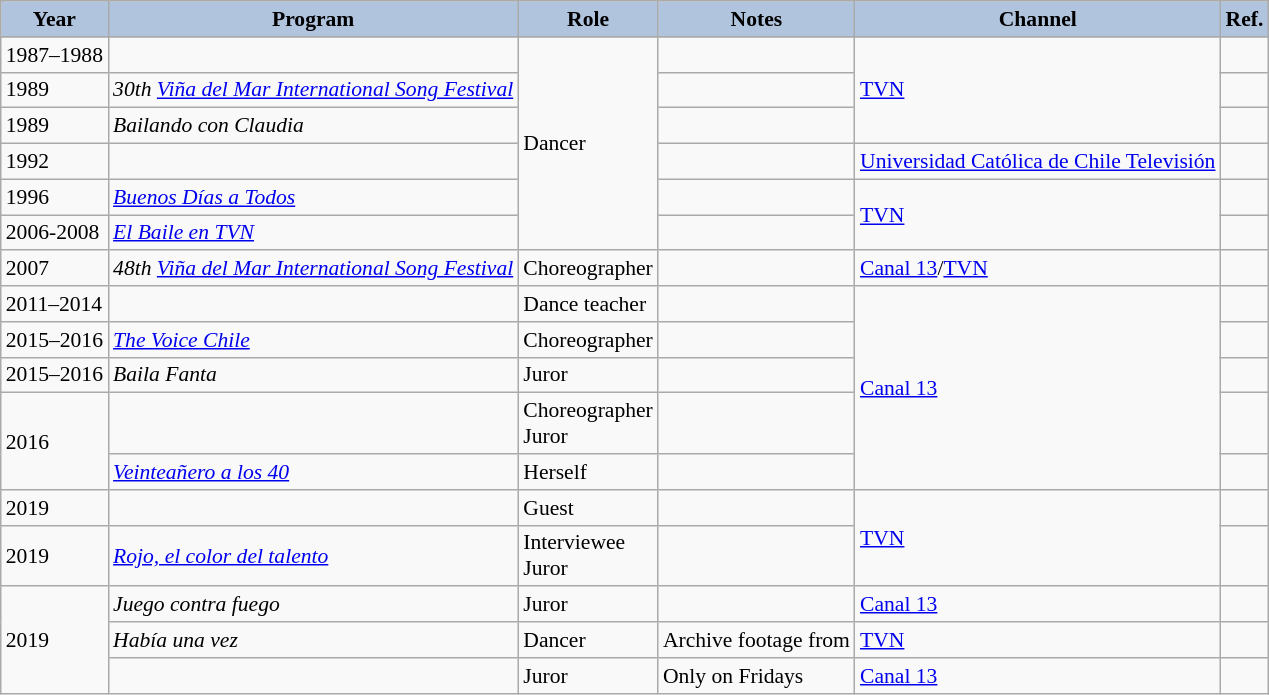<table class="wikitable" style="font-size: 90%;">
<tr>
<th style="background:#B0C4DE;">Year</th>
<th style="background:#B0C4DE;">Program</th>
<th style="background:#B0C4DE;">Role</th>
<th style="background:#B0C4DE;">Notes</th>
<th style="background:#B0C4DE;">Channel</th>
<th style="background:#B0C4DE;">Ref.</th>
</tr>
<tr>
</tr>
<tr>
<td>1987–1988</td>
<td><em></em></td>
<td rowspan="6">Dancer</td>
<td></td>
<td rowspan="3"><a href='#'>TVN</a></td>
<td></td>
</tr>
<tr>
<td>1989</td>
<td><em>30th <a href='#'>Viña del Mar International Song Festival</a></em></td>
<td></td>
<td></td>
</tr>
<tr>
<td>1989</td>
<td><em>Bailando con Claudia</em></td>
<td></td>
<td></td>
</tr>
<tr>
<td>1992</td>
<td><em></em></td>
<td></td>
<td><a href='#'>Universidad Católica de Chile Televisión</a></td>
<td></td>
</tr>
<tr>
<td>1996</td>
<td><em><a href='#'>Buenos Días a Todos</a></em></td>
<td></td>
<td rowspan="2"><a href='#'>TVN</a></td>
<td></td>
</tr>
<tr>
<td>2006-2008</td>
<td><em><a href='#'>El Baile en TVN</a></em></td>
<td></td>
<td></td>
</tr>
<tr>
<td>2007</td>
<td><em>48th <a href='#'>Viña del Mar International Song Festival</a></em></td>
<td>Choreographer</td>
<td></td>
<td><a href='#'>Canal 13</a>/<a href='#'>TVN</a></td>
<td></td>
</tr>
<tr>
<td>2011–2014</td>
<td><em></em></td>
<td>Dance teacher</td>
<td></td>
<td rowspan="5"><a href='#'>Canal 13</a></td>
<td></td>
</tr>
<tr>
<td>2015–2016</td>
<td><em><a href='#'>The Voice Chile</a></em></td>
<td>Choreographer</td>
<td></td>
<td></td>
</tr>
<tr>
<td>2015–2016</td>
<td><em>Baila Fanta</em></td>
<td>Juror</td>
<td></td>
<td></td>
</tr>
<tr>
<td rowspan="2">2016</td>
<td><em></em></td>
<td>Choreographer<br>Juror</td>
<td></td>
<td></td>
</tr>
<tr>
<td><em><a href='#'>Veinteañero a los 40</a></em></td>
<td>Herself</td>
<td></td>
<td></td>
</tr>
<tr>
<td>2019</td>
<td><em></em></td>
<td>Guest</td>
<td></td>
<td rowspan="2"><a href='#'>TVN</a></td>
<td></td>
</tr>
<tr>
<td>2019</td>
<td><em><a href='#'>Rojo, el color del talento</a></em></td>
<td>Interviewee<br>Juror</td>
<td></td>
<td></td>
</tr>
<tr>
<td rowspan="3">2019</td>
<td><em>Juego contra fuego</em></td>
<td>Juror</td>
<td></td>
<td><a href='#'>Canal 13</a></td>
<td></td>
</tr>
<tr>
<td><em>Había una vez</em></td>
<td>Dancer</td>
<td>Archive footage from <em></em></td>
<td><a href='#'>TVN</a></td>
<td></td>
</tr>
<tr>
<td><em></em></td>
<td>Juror</td>
<td>Only on Fridays</td>
<td><a href='#'>Canal 13</a></td>
<td></td>
</tr>
</table>
